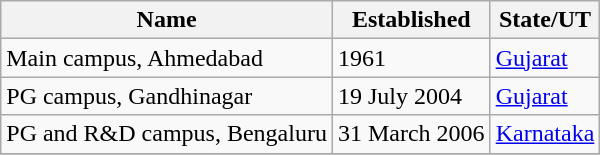<table class="wikitable">
<tr>
<th>Name</th>
<th>Established</th>
<th>State/UT</th>
</tr>
<tr>
<td>Main campus, Ahmedabad</td>
<td>1961</td>
<td><a href='#'>Gujarat</a></td>
</tr>
<tr>
<td>PG campus, Gandhinagar</td>
<td>19 July 2004</td>
<td><a href='#'>Gujarat</a></td>
</tr>
<tr>
<td>PG and R&D campus, Bengaluru</td>
<td>31 March 2006</td>
<td><a href='#'>Karnataka</a></td>
</tr>
<tr>
</tr>
</table>
